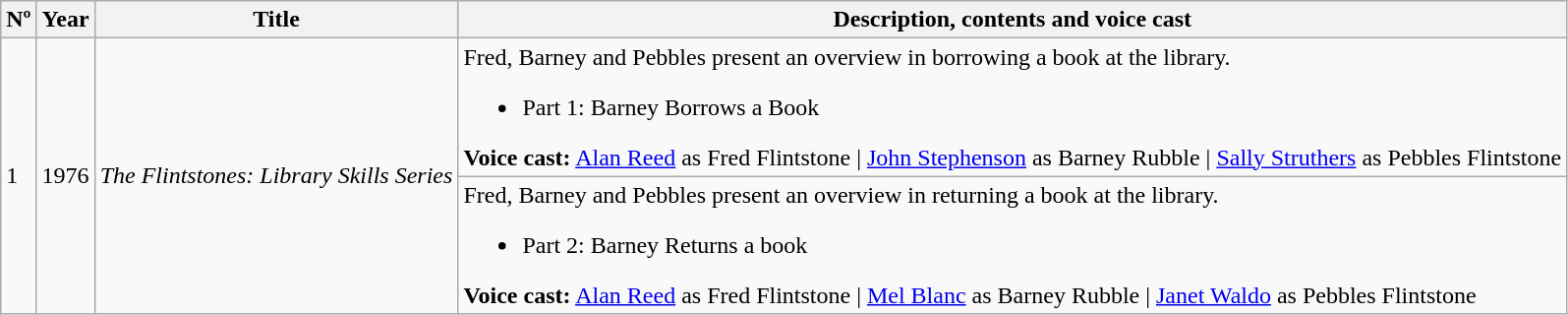<table class="wikitable">
<tr>
<th>Nº</th>
<th>Year</th>
<th>Title</th>
<th>Description, contents and voice cast</th>
</tr>
<tr>
<td rowspan="5">1</td>
<td rowspan="5">1976</td>
<td rowspan="5"><em>The Flintstones: Library Skills Series</em></td>
<td>Fred, Barney and Pebbles present an overview in borrowing a book at the library.<br><ul><li>Part 1: Barney Borrows a Book</li></ul><strong>Voice cast:</strong> <a href='#'>Alan Reed</a> as Fred Flintstone | <a href='#'>John Stephenson</a> as Barney Rubble | <a href='#'>Sally Struthers</a> as Pebbles Flintstone</td>
</tr>
<tr>
<td>Fred, Barney and Pebbles present an overview in returning a book at the library.<br><ul><li>Part 2: Barney Returns a book</li></ul><strong>Voice cast:</strong> <a href='#'>Alan Reed</a> as Fred Flintstone | <a href='#'>Mel Blanc</a> as Barney Rubble | <a href='#'>Janet Waldo</a> as Pebbles Flintstone</td>
</tr>
</table>
